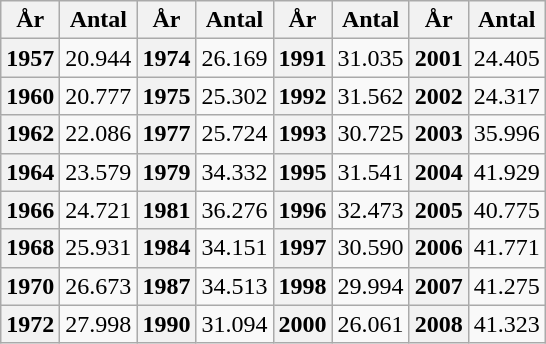<table class="wikitable">
<tr>
<th>År</th>
<th>Antal</th>
<th>År</th>
<th>Antal</th>
<th>År</th>
<th>Antal</th>
<th>År</th>
<th>Antal</th>
</tr>
<tr>
<th>1957</th>
<td>20.944</td>
<th>1974</th>
<td>26.169</td>
<th>1991</th>
<td>31.035</td>
<th>2001</th>
<td>24.405</td>
</tr>
<tr>
<th>1960</th>
<td>20.777</td>
<th>1975</th>
<td>25.302</td>
<th>1992</th>
<td>31.562</td>
<th>2002</th>
<td>24.317</td>
</tr>
<tr>
<th>1962</th>
<td>22.086</td>
<th>1977</th>
<td>25.724</td>
<th>1993</th>
<td>30.725</td>
<th>2003</th>
<td>35.996</td>
</tr>
<tr>
<th>1964</th>
<td>23.579</td>
<th>1979</th>
<td>34.332</td>
<th>1995</th>
<td>31.541</td>
<th>2004</th>
<td>41.929</td>
</tr>
<tr>
<th>1966</th>
<td>24.721</td>
<th>1981</th>
<td>36.276</td>
<th>1996</th>
<td>32.473</td>
<th>2005</th>
<td>40.775</td>
</tr>
<tr>
<th>1968</th>
<td>25.931</td>
<th>1984</th>
<td>34.151</td>
<th>1997</th>
<td>30.590</td>
<th>2006</th>
<td>41.771</td>
</tr>
<tr>
<th>1970</th>
<td>26.673</td>
<th>1987</th>
<td>34.513</td>
<th>1998</th>
<td>29.994</td>
<th>2007</th>
<td>41.275</td>
</tr>
<tr>
<th>1972</th>
<td>27.998</td>
<th>1990</th>
<td>31.094</td>
<th>2000</th>
<td>26.061</td>
<th>2008</th>
<td>41.323</td>
</tr>
</table>
